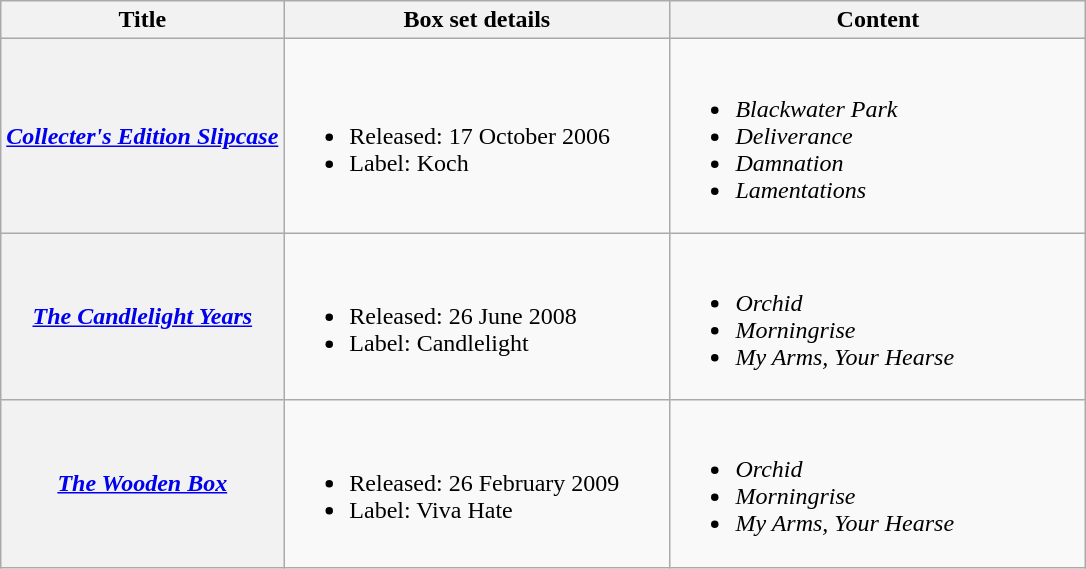<table class="wikitable plainrowheaders">
<tr>
<th scope="col">Title</th>
<th scope="col" style="width:250px;">Box set details</th>
<th scope="col" style="width:270px;">Content</th>
</tr>
<tr>
<th scope="row"><em><a href='#'>Collecter's Edition Slipcase</a></em></th>
<td><br><ul><li>Released: 17 October 2006</li><li>Label: Koch</li></ul></td>
<td><br><ul><li><em>Blackwater Park</em></li><li><em>Deliverance</em></li><li><em>Damnation</em></li><li><em>Lamentations</em></li></ul></td>
</tr>
<tr>
<th scope="row"><em><a href='#'>The Candlelight Years</a></em></th>
<td><br><ul><li>Released: 26 June 2008</li><li>Label: Candlelight</li></ul></td>
<td><br><ul><li><em>Orchid</em></li><li><em>Morningrise</em></li><li><em>My Arms, Your Hearse</em></li></ul></td>
</tr>
<tr>
<th scope="row"><em><a href='#'>The Wooden Box</a></em></th>
<td><br><ul><li>Released: 26 February 2009</li><li>Label: Viva Hate</li></ul></td>
<td><br><ul><li><em>Orchid</em></li><li><em>Morningrise</em></li><li><em>My Arms, Your Hearse</em></li></ul></td>
</tr>
</table>
